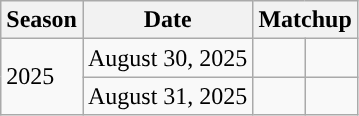<table class="wikitable">
<tr>
<th>Season</th>
<th>Date</th>
<th colspan="2">Matchup</th>
</tr>
<tr>
<td rowspan=2>2025</td>
<td>August 30, 2025</td>
<td><strong><a href='#'></a></strong></td>
<td><strong><a href='#'></a></strong></td>
</tr>
<tr>
<td>August 31, 2025</td>
<td><strong><a href='#'></a></strong></td>
<td><strong><a href='#'></a></strong></td>
</tr>
</table>
